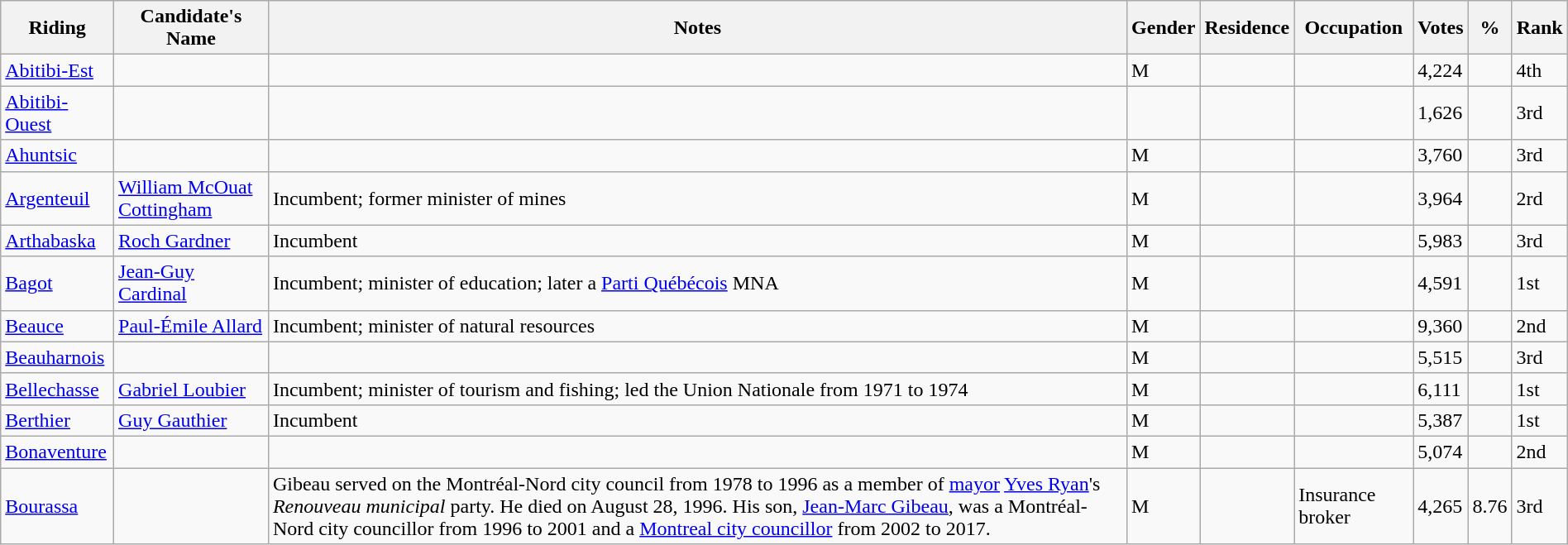<table class="wikitable sortable" width="100%">
<tr>
<th>Riding</th>
<th>Candidate's Name</th>
<th>Notes</th>
<th>Gender</th>
<th>Residence</th>
<th>Occupation</th>
<th>Votes</th>
<th>%</th>
<th>Rank</th>
</tr>
<tr>
<td><a href='#'>Abitibi-Est</a></td>
<td></td>
<td></td>
<td>M</td>
<td></td>
<td></td>
<td>4,224</td>
<td></td>
<td>4th</td>
</tr>
<tr>
<td><a href='#'>Abitibi-Ouest</a></td>
<td></td>
<td></td>
<td></td>
<td></td>
<td></td>
<td>1,626</td>
<td></td>
<td>3rd</td>
</tr>
<tr>
<td><a href='#'>Ahuntsic</a></td>
<td></td>
<td></td>
<td>M</td>
<td></td>
<td></td>
<td>3,760</td>
<td></td>
<td>3rd</td>
</tr>
<tr>
<td><a href='#'>Argenteuil</a></td>
<td><a href='#'>William McOuat Cottingham</a></td>
<td>Incumbent; former minister of mines</td>
<td>M</td>
<td></td>
<td></td>
<td>3,964</td>
<td></td>
<td>2rd</td>
</tr>
<tr>
<td><a href='#'>Arthabaska</a></td>
<td><a href='#'>Roch Gardner</a></td>
<td>Incumbent</td>
<td>M</td>
<td></td>
<td></td>
<td>5,983</td>
<td></td>
<td>3rd</td>
</tr>
<tr>
<td><a href='#'>Bagot</a></td>
<td><a href='#'>Jean-Guy Cardinal</a></td>
<td>Incumbent; minister of education; later a <a href='#'>Parti Québécois</a> MNA</td>
<td>M</td>
<td></td>
<td></td>
<td>4,591</td>
<td></td>
<td>1st</td>
</tr>
<tr>
<td><a href='#'>Beauce</a></td>
<td><a href='#'>Paul-Émile Allard</a></td>
<td>Incumbent; minister of natural resources</td>
<td>M</td>
<td></td>
<td></td>
<td>9,360</td>
<td></td>
<td>2nd</td>
</tr>
<tr>
<td><a href='#'>Beauharnois</a></td>
<td></td>
<td></td>
<td>M</td>
<td></td>
<td></td>
<td>5,515</td>
<td></td>
<td>3rd</td>
</tr>
<tr>
<td><a href='#'>Bellechasse</a></td>
<td><a href='#'>Gabriel Loubier</a></td>
<td>Incumbent; minister of tourism and fishing; led the Union Nationale from 1971 to 1974</td>
<td>M</td>
<td></td>
<td></td>
<td>6,111</td>
<td></td>
<td>1st</td>
</tr>
<tr>
<td><a href='#'>Berthier</a></td>
<td><a href='#'>Guy Gauthier</a></td>
<td>Incumbent</td>
<td>M</td>
<td></td>
<td></td>
<td>5,387</td>
<td></td>
<td>1st</td>
</tr>
<tr>
<td><a href='#'>Bonaventure</a></td>
<td></td>
<td></td>
<td>M</td>
<td></td>
<td></td>
<td>5,074</td>
<td></td>
<td>2nd</td>
</tr>
<tr>
<td><a href='#'>Bourassa</a></td>
<td></td>
<td>Gibeau served on the Montréal-Nord city council from 1978 to 1996 as a member of <a href='#'>mayor</a> <a href='#'>Yves Ryan</a>'s <em>Renouveau municipal</em> party. He died on August 28, 1996. His son, <a href='#'>Jean-Marc Gibeau</a>, was a Montréal-Nord city councillor from 1996 to 2001 and a <a href='#'>Montreal city councillor</a> from 2002 to 2017.</td>
<td>M</td>
<td></td>
<td>Insurance broker</td>
<td>4,265</td>
<td>8.76</td>
<td>3rd</td>
</tr>
</table>
